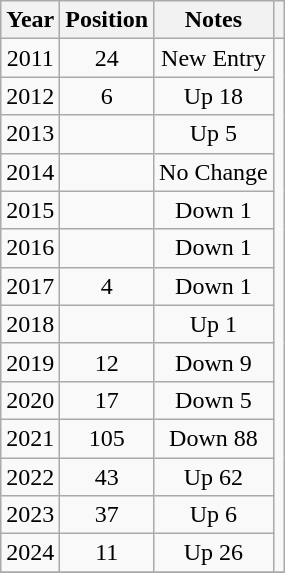<table class="wikitable plainrowheaders" style="text-align:center;">
<tr>
<th>Year</th>
<th>Position</th>
<th>Notes</th>
<th></th>
</tr>
<tr>
<td>2011</td>
<td>24</td>
<td>New Entry</td>
<td rowspan="14"></td>
</tr>
<tr>
<td>2012</td>
<td>6</td>
<td>Up 18</td>
</tr>
<tr>
<td>2013</td>
<td></td>
<td>Up 5</td>
</tr>
<tr>
<td>2014</td>
<td></td>
<td>No Change</td>
</tr>
<tr>
<td>2015</td>
<td></td>
<td>Down 1</td>
</tr>
<tr>
<td>2016</td>
<td></td>
<td>Down 1</td>
</tr>
<tr>
<td>2017</td>
<td>4</td>
<td>Down 1</td>
</tr>
<tr>
<td>2018</td>
<td></td>
<td>Up 1</td>
</tr>
<tr>
<td>2019</td>
<td>12</td>
<td>Down 9</td>
</tr>
<tr>
<td>2020</td>
<td>17</td>
<td>Down 5</td>
</tr>
<tr>
<td>2021</td>
<td>105</td>
<td>Down 88</td>
</tr>
<tr>
<td>2022</td>
<td>43</td>
<td>Up 62</td>
</tr>
<tr>
<td>2023</td>
<td>37</td>
<td>Up 6</td>
</tr>
<tr>
<td>2024</td>
<td>11</td>
<td>Up 26</td>
</tr>
<tr>
</tr>
</table>
